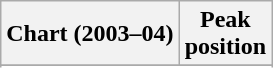<table class="wikitable sortable plainrowheaders" style="text-align:center">
<tr>
<th>Chart (2003–04)</th>
<th>Peak<br>position</th>
</tr>
<tr>
</tr>
<tr>
</tr>
</table>
